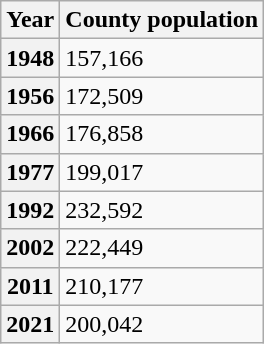<table class="wikitable">
<tr>
<th>Year</th>
<th>County population</th>
</tr>
<tr>
<th>1948</th>
<td>157,166 </td>
</tr>
<tr>
<th>1956</th>
<td>172,509 </td>
</tr>
<tr>
<th>1966</th>
<td>176,858 </td>
</tr>
<tr>
<th>1977</th>
<td>199,017 </td>
</tr>
<tr>
<th>1992</th>
<td>232,592 </td>
</tr>
<tr>
<th>2002</th>
<td>222,449 </td>
</tr>
<tr>
<th>2011</th>
<td>210,177 </td>
</tr>
<tr>
<th>2021</th>
<td>200,042 </td>
</tr>
</table>
